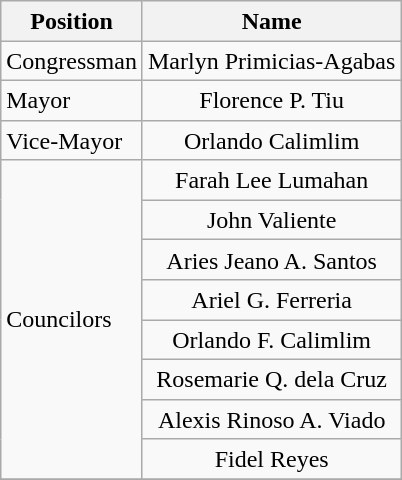<table class="wikitable" style="line-height:1.20em; font-size:100%;">
<tr>
<th>Position</th>
<th>Name</th>
</tr>
<tr>
<td>Congressman</td>
<td style="text-align:center;">Marlyn Primicias-Agabas</td>
</tr>
<tr>
<td>Mayor</td>
<td style="text-align:center;">Florence P. Tiu</td>
</tr>
<tr>
<td>Vice-Mayor</td>
<td style="text-align:center;">Orlando Calimlim</td>
</tr>
<tr>
<td rowspan=8>Councilors</td>
<td style="text-align:center;">Farah Lee Lumahan</td>
</tr>
<tr>
<td style="text-align:center;">John Valiente</td>
</tr>
<tr>
<td style="text-align:center;">Aries Jeano A. Santos</td>
</tr>
<tr>
<td style="text-align:center;">Ariel G. Ferreria</td>
</tr>
<tr>
<td style="text-align:center;">Orlando F. Calimlim</td>
</tr>
<tr>
<td style="text-align:center;">Rosemarie Q. dela Cruz</td>
</tr>
<tr>
<td style="text-align:center;">Alexis Rinoso A. Viado</td>
</tr>
<tr>
<td style="text-align:center;">Fidel Reyes</td>
</tr>
<tr>
</tr>
</table>
